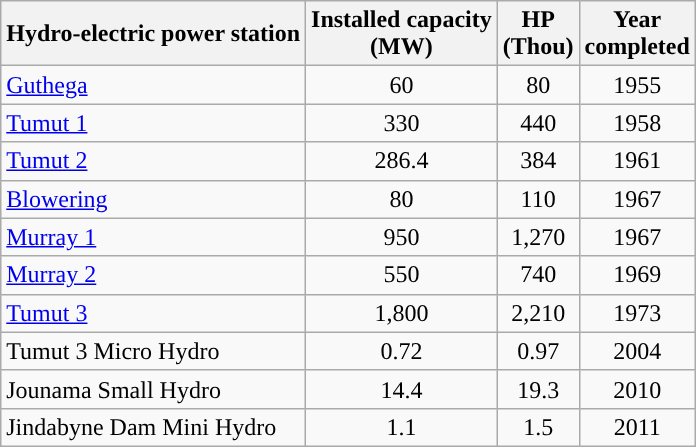<table class="wikitable sortable">
<tr>
<th>Hydro-electric power station</th>
<th data-sort-type="number">Installed capacity<br> (MW)</th>
<th data-sort-type="number">HP <br>(Thou)</th>
<th>Year <br>completed</th>
</tr>
<tr>
<td><a href='#'>Guthega</a></td>
<td align="center">60</td>
<td align="center">80</td>
<td align="center">1955</td>
</tr>
<tr>
<td><a href='#'>Tumut 1</a></td>
<td align="center">330</td>
<td align="center">440</td>
<td align="center">1958</td>
</tr>
<tr>
<td><a href='#'>Tumut 2</a></td>
<td align="center">286.4</td>
<td align="center">384</td>
<td align="center">1961</td>
</tr>
<tr>
<td><a href='#'>Blowering</a></td>
<td align="center">80</td>
<td align="center">110</td>
<td align="center">1967</td>
</tr>
<tr>
<td><a href='#'>Murray 1</a></td>
<td align="center">950</td>
<td align="center">1,270</td>
<td align="center">1967</td>
</tr>
<tr>
<td><a href='#'>Murray 2</a></td>
<td align="center">550</td>
<td align="center">740</td>
<td align="center">1969</td>
</tr>
<tr>
<td><a href='#'>Tumut 3</a></td>
<td align="center">1,800</td>
<td align="center">2,210</td>
<td align="center">1973</td>
</tr>
<tr>
<td>Tumut 3 Micro Hydro</td>
<td align="center">0.72</td>
<td align="center">0.97</td>
<td align="center">2004</td>
</tr>
<tr>
<td>Jounama Small Hydro</td>
<td align="center">14.4</td>
<td align="center">19.3</td>
<td align="center">2010</td>
</tr>
<tr>
<td>Jindabyne Dam Mini Hydro</td>
<td align="center">1.1</td>
<td align="center">1.5</td>
<td align="center">2011</td>
</tr>
</table>
